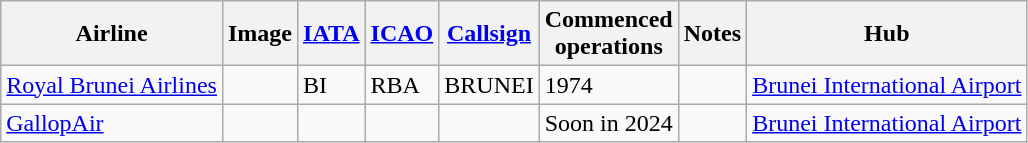<table class="wikitable sortable">
<tr valign="middle">
<th>Airline</th>
<th>Image</th>
<th><a href='#'>IATA</a></th>
<th><a href='#'>ICAO</a></th>
<th><a href='#'>Callsign</a></th>
<th>Commenced<br>operations</th>
<th>Notes</th>
<th>Hub</th>
</tr>
<tr>
<td><a href='#'>Royal Brunei Airlines</a></td>
<td></td>
<td>BI</td>
<td>RBA</td>
<td>BRUNEI</td>
<td>1974</td>
<td></td>
<td><a href='#'>Brunei International Airport</a></td>
</tr>
<tr>
<td><a href='#'>GallopAir</a></td>
<td></td>
<td></td>
<td></td>
<td></td>
<td>Soon in 2024</td>
<td></td>
<td><a href='#'>Brunei International Airport</a></td>
</tr>
</table>
